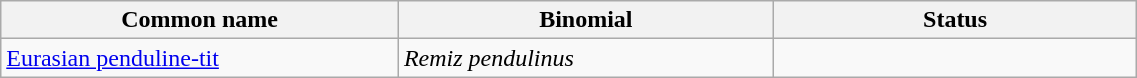<table width=60% class="wikitable">
<tr>
<th width=35%>Common name</th>
<th width=33%>Binomial</th>
<th width=32%>Status</th>
</tr>
<tr>
<td><a href='#'>Eurasian penduline-tit</a></td>
<td><em>Remiz pendulinus</em></td>
<td></td>
</tr>
</table>
